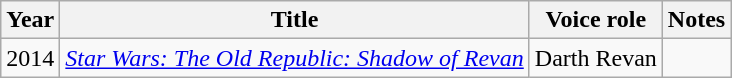<table class="wikitable sortable">
<tr>
<th>Year</th>
<th>Title</th>
<th>Voice role</th>
<th>Notes</th>
</tr>
<tr>
<td>2014</td>
<td><em><a href='#'>Star Wars: The Old Republic: Shadow of Revan</a></em></td>
<td>Darth Revan</td>
<td></td>
</tr>
</table>
